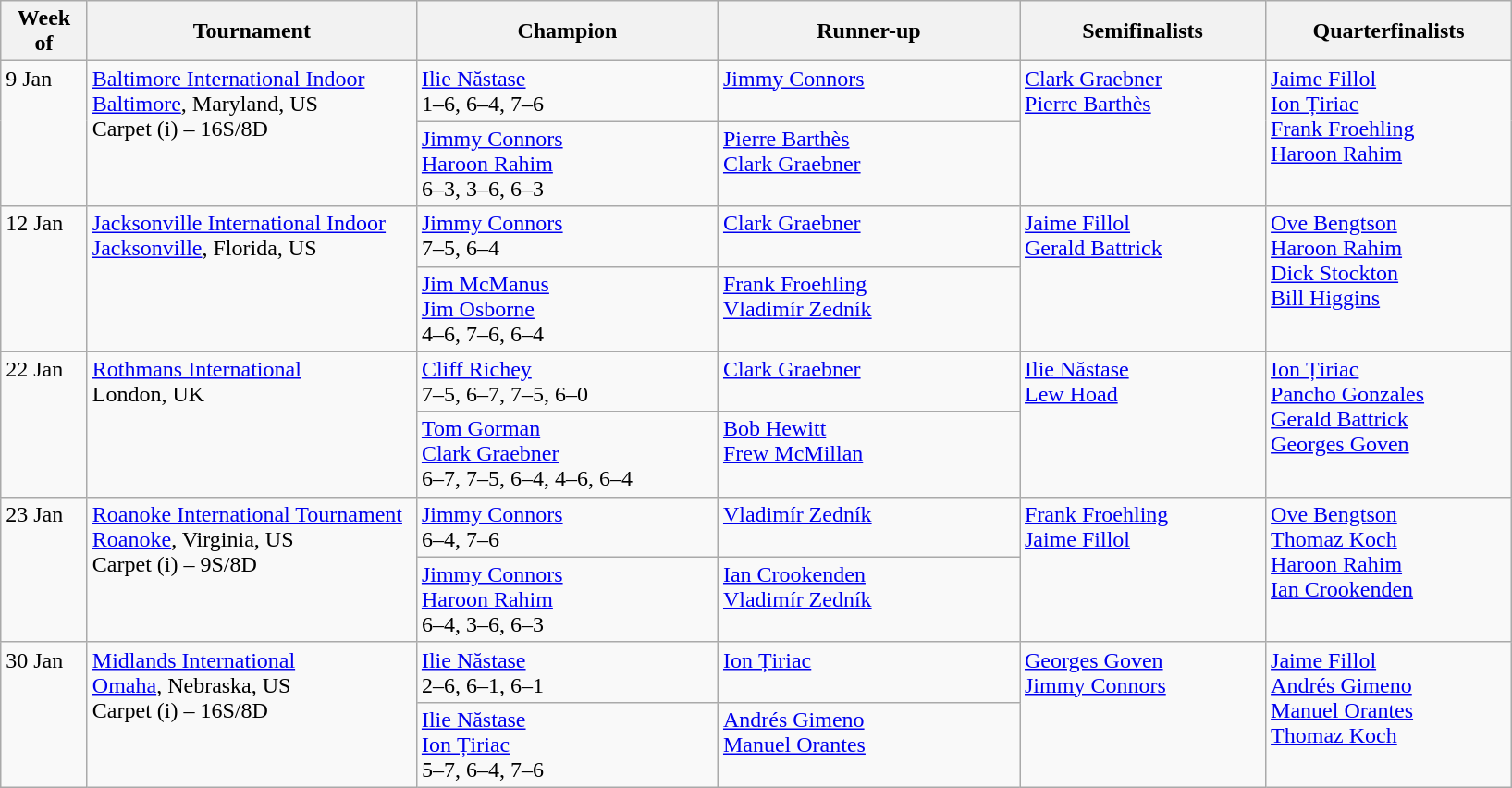<table class="wikitable">
<tr>
<th style="width:55px;">Week of</th>
<th style="width:230px;">Tournament</th>
<th style="width:210px;">Champion</th>
<th style="width:210px;">Runner-up</th>
<th style="width:170px;">Semifinalists</th>
<th style="width:170px;">Quarterfinalists</th>
</tr>
<tr valign=top>
<td rowspan=2>9 Jan</td>
<td rowspan="2"><a href='#'>Baltimore International Indoor</a> <br> <a href='#'>Baltimore</a>, Maryland, US  <br> Carpet (i) – 16S/8D</td>
<td> <a href='#'>Ilie Năstase</a> <br> 1–6, 6–4, 7–6</td>
<td> <a href='#'>Jimmy Connors</a></td>
<td rowspan=2> <a href='#'>Clark Graebner</a> <br>  <a href='#'>Pierre Barthès</a></td>
<td rowspan=2> <a href='#'>Jaime Fillol</a> <br>  <a href='#'>Ion Țiriac</a> <br>  <a href='#'>Frank Froehling</a> <br> <a href='#'>Haroon Rahim</a></td>
</tr>
<tr valign=top>
<td> <a href='#'>Jimmy Connors</a> <br>  <a href='#'>Haroon Rahim</a> <br> 6–3, 3–6, 6–3</td>
<td> <a href='#'>Pierre Barthès</a> <br>  <a href='#'>Clark Graebner</a></td>
</tr>
<tr valign=top>
<td rowspan=2>12 Jan</td>
<td rowspan="2"><a href='#'>Jacksonville International Indoor</a> <br> <a href='#'>Jacksonville</a>, Florida, US </td>
<td> <a href='#'>Jimmy Connors</a> <br> 7–5, 6–4</td>
<td> <a href='#'>Clark Graebner</a></td>
<td rowspan=2> <a href='#'>Jaime Fillol</a> <br>  <a href='#'>Gerald Battrick</a></td>
<td rowspan=2> <a href='#'>Ove Bengtson</a> <br>  <a href='#'>Haroon Rahim</a> <br>  <a href='#'>Dick Stockton</a> <br>  <a href='#'>Bill Higgins</a></td>
</tr>
<tr valign=top>
<td> <a href='#'>Jim McManus</a> <br>  <a href='#'>Jim Osborne</a> <br> 4–6, 7–6, 6–4</td>
<td> <a href='#'>Frank Froehling</a> <br>  <a href='#'>Vladimír Zedník</a></td>
</tr>
<tr valign=top>
<td rowspan=2>22 Jan</td>
<td rowspan="2"><a href='#'>Rothmans International</a> <br> London, UK</td>
<td> <a href='#'>Cliff Richey</a> <br> 7–5, 6–7, 7–5, 6–0</td>
<td> <a href='#'>Clark Graebner</a></td>
<td rowspan=2> <a href='#'>Ilie Năstase</a> <br>  <a href='#'>Lew Hoad</a></td>
<td rowspan=2> <a href='#'>Ion Țiriac</a> <br>  <a href='#'>Pancho Gonzales</a> <br>  <a href='#'>Gerald Battrick</a> <br>  <a href='#'>Georges Goven</a></td>
</tr>
<tr valign=top>
<td> <a href='#'>Tom Gorman</a> <br>  <a href='#'>Clark Graebner</a> <br> 6–7, 7–5, 6–4, 4–6, 6–4</td>
<td> <a href='#'>Bob Hewitt</a> <br>  <a href='#'>Frew McMillan</a></td>
</tr>
<tr valign=top>
<td rowspan="2">23 Jan</td>
<td rowspan="2"><a href='#'>Roanoke International Tournament</a><br><a href='#'>Roanoke</a>, Virginia, US  <br> Carpet (i) – 9S/8D</td>
<td> <a href='#'>Jimmy Connors</a> <br> 6–4, 7–6</td>
<td> <a href='#'>Vladimír Zedník</a></td>
<td rowspan="2"> <a href='#'>Frank Froehling</a> <br>  <a href='#'>Jaime Fillol</a></td>
<td rowspan=2> <a href='#'>Ove Bengtson</a> <br>  <a href='#'>Thomaz Koch</a> <br>  <a href='#'>Haroon Rahim</a> <br>  <a href='#'>Ian Crookenden</a></td>
</tr>
<tr valign=top>
<td> <a href='#'>Jimmy Connors</a> <br>  <a href='#'>Haroon Rahim</a> <br> 6–4, 3–6, 6–3</td>
<td> <a href='#'>Ian Crookenden</a> <br>  <a href='#'>Vladimír Zedník</a></td>
</tr>
<tr valign=top>
<td rowspan=2>30 Jan</td>
<td rowspan=2><a href='#'>Midlands International</a> <br> <a href='#'>Omaha</a>, Nebraska, US <br> Carpet (i) – 16S/8D</td>
<td> <a href='#'>Ilie Năstase</a> <br> 2–6, 6–1, 6–1</td>
<td> <a href='#'>Ion Țiriac</a></td>
<td rowspan=2> <a href='#'>Georges Goven</a> <br>  <a href='#'>Jimmy Connors</a></td>
<td rowspan=2> <a href='#'>Jaime Fillol</a> <br>  <a href='#'>Andrés Gimeno</a> <br>  <a href='#'>Manuel Orantes</a> <br>  <a href='#'>Thomaz Koch</a></td>
</tr>
<tr valign=top>
<td> <a href='#'>Ilie Năstase</a> <br>  <a href='#'>Ion Țiriac</a> <br> 5–7, 6–4, 7–6</td>
<td> <a href='#'>Andrés Gimeno</a> <br>  <a href='#'>Manuel Orantes</a></td>
</tr>
</table>
